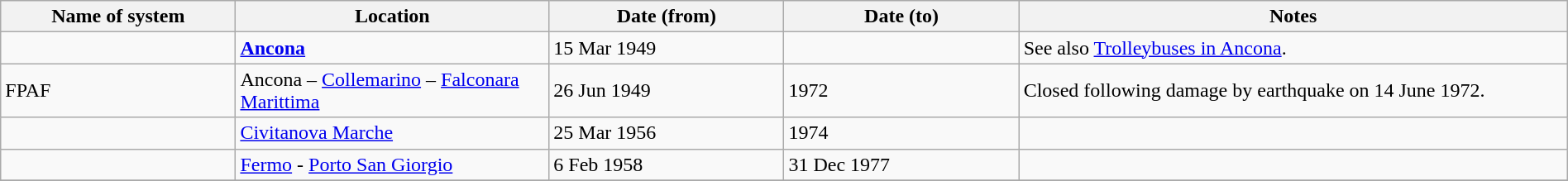<table class="wikitable" width=100%>
<tr>
<th width=15%>Name of system</th>
<th width=20%>Location</th>
<th width=15%>Date (from)</th>
<th width=15%>Date (to)</th>
<th width=35%>Notes</th>
</tr>
<tr>
<td> </td>
<td><strong><a href='#'>Ancona</a></strong></td>
<td>15 Mar 1949</td>
<td> </td>
<td>See also <a href='#'>Trolleybuses in Ancona</a>.</td>
</tr>
<tr>
<td>FPAF</td>
<td>Ancona – <a href='#'>Collemarino</a> – <a href='#'>Falconara Marittima</a></td>
<td>26 Jun 1949</td>
<td>1972</td>
<td>Closed following damage by earthquake on 14 June 1972.</td>
</tr>
<tr>
<td> </td>
<td><a href='#'>Civitanova Marche</a></td>
<td>25 Mar 1956</td>
<td>1974</td>
<td> </td>
</tr>
<tr>
<td> </td>
<td><a href='#'>Fermo</a> - <a href='#'>Porto San Giorgio</a></td>
<td>6 Feb 1958</td>
<td>31 Dec 1977</td>
<td> </td>
</tr>
<tr>
</tr>
</table>
